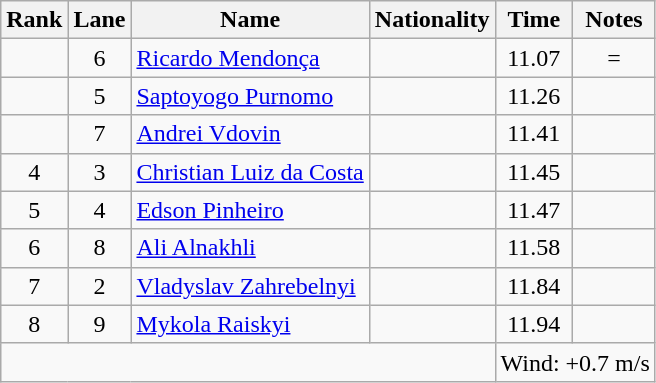<table class="wikitable sortable" style="text-align:center">
<tr>
<th>Rank</th>
<th>Lane</th>
<th>Name</th>
<th>Nationality</th>
<th>Time</th>
<th>Notes</th>
</tr>
<tr>
<td></td>
<td>6</td>
<td align="left"><a href='#'>Ricardo Mendonça</a></td>
<td align="left"></td>
<td>11.07</td>
<td>=</td>
</tr>
<tr>
<td></td>
<td>5</td>
<td align="left"><a href='#'>Saptoyogo Purnomo</a></td>
<td align="left"></td>
<td>11.26</td>
<td></td>
</tr>
<tr>
<td></td>
<td>7</td>
<td align="left"><a href='#'>Andrei Vdovin</a></td>
<td align="left"></td>
<td>11.41</td>
<td></td>
</tr>
<tr>
<td>4</td>
<td>3</td>
<td align="left"><a href='#'>Christian Luiz da Costa</a></td>
<td align="left"></td>
<td>11.45</td>
<td></td>
</tr>
<tr>
<td>5</td>
<td>4</td>
<td align="left"><a href='#'>Edson Pinheiro</a></td>
<td align="left"></td>
<td>11.47</td>
<td></td>
</tr>
<tr>
<td>6</td>
<td>8</td>
<td align="left"><a href='#'>Ali Alnakhli</a></td>
<td align="left"></td>
<td>11.58</td>
<td></td>
</tr>
<tr>
<td>7</td>
<td>2</td>
<td align="left"><a href='#'>Vladyslav Zahrebelnyi</a></td>
<td align="left"></td>
<td>11.84</td>
<td></td>
</tr>
<tr>
<td>8</td>
<td>9</td>
<td align="left"><a href='#'>Mykola Raiskyi</a></td>
<td align="left"></td>
<td>11.94</td>
<td></td>
</tr>
<tr class="sortbottom">
<td colspan="4"></td>
<td colspan="2" style="text-align:left;">Wind: +0.7 m/s</td>
</tr>
</table>
